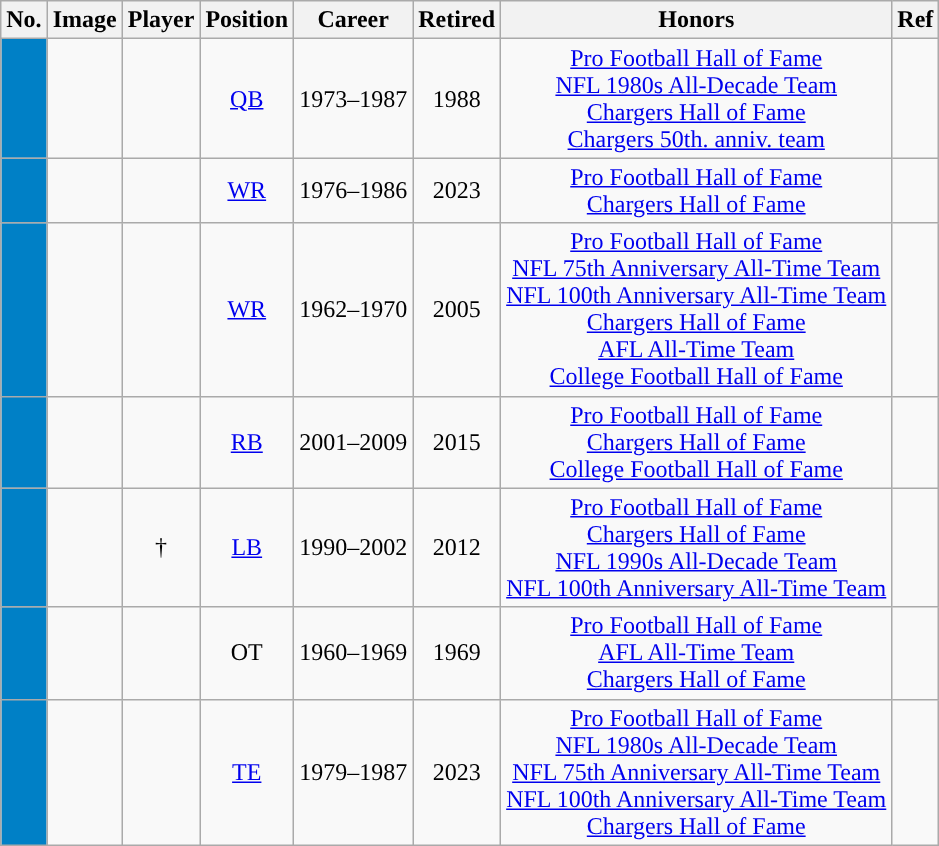<table class="wikitable" style="text-align:center">
<tr>
<th>No.</th>
<th>Image</th>
<th>Player</th>
<th>Position</th>
<th>Career</th>
<th>Retired</th>
<th>Honors</th>
<th class="unsortable">Ref</th>
</tr>
<tr>
<td style= "background:#0080C6; font-size:25px"></td>
<td></td>
<td></td>
<td><a href='#'>QB</a></td>
<td>1973–1987</td>
<td>1988</td>
<td><a href='#'>Pro Football Hall of Fame</a><br><a href='#'>NFL 1980s All-Decade Team</a><br><a href='#'>Chargers Hall of Fame</a><br><a href='#'>Chargers 50th. anniv. team</a></td>
<td></td>
</tr>
<tr>
<td style= "background:#0080C6; font-size:25px"></td>
<td></td>
<td></td>
<td><a href='#'>WR</a></td>
<td>1976–1986</td>
<td>2023</td>
<td><a href='#'>Pro Football Hall of Fame</a><br> <a href='#'>Chargers Hall of Fame</a></td>
<td></td>
</tr>
<tr>
<td style= "background:#0080C6;  font-size:25px"></td>
<td></td>
<td></td>
<td><a href='#'>WR</a></td>
<td>1962–1970</td>
<td>2005</td>
<td><a href='#'>Pro Football Hall of Fame</a><br><a href='#'>NFL 75th Anniversary All-Time Team</a><br><a href='#'>NFL 100th Anniversary All-Time Team</a><br><a href='#'>Chargers Hall of Fame</a><br><a href='#'>AFL All-Time Team</a><br><a href='#'>College Football Hall of Fame</a></td>
<td></td>
</tr>
<tr>
<td style= "background:#0080C6; font-size:25px"></td>
<td></td>
<td></td>
<td><a href='#'>RB</a></td>
<td>2001–2009</td>
<td>2015</td>
<td><a href='#'>Pro Football Hall of Fame</a><br><a href='#'>Chargers Hall of Fame</a><br><a href='#'>College Football Hall of Fame</a></td>
<td></td>
</tr>
<tr>
<td style= "background:#0080C6; font-size:25px"></td>
<td></td>
<td>†</td>
<td><a href='#'>LB</a></td>
<td>1990–2002</td>
<td>2012</td>
<td><a href='#'>Pro Football Hall of Fame</a><br><a href='#'>Chargers Hall of Fame</a><br><a href='#'>NFL 1990s All-Decade Team</a><br><a href='#'>NFL 100th Anniversary All-Time Team</a></td>
<td></td>
</tr>
<tr>
<td style= "background:#0080C6; font-size:25px"></td>
<td></td>
<td><s></s> </td>
<td>OT</td>
<td>1960–1969</td>
<td>1969</td>
<td><a href='#'>Pro Football Hall of Fame</a><br><a href='#'>AFL All-Time Team</a><br><a href='#'>Chargers Hall of Fame</a></td>
<td></td>
</tr>
<tr>
<td style= "background:#0080C6; font-size:25px"></td>
<td></td>
<td></td>
<td><a href='#'>TE</a></td>
<td>1979–1987</td>
<td>2023</td>
<td><a href='#'>Pro Football Hall of Fame</a><br><a href='#'>NFL 1980s All-Decade Team</a><br><a href='#'>NFL 75th Anniversary All-Time Team</a><br><a href='#'>NFL 100th Anniversary All-Time Team</a><br><a href='#'>Chargers Hall of Fame</a></td>
<td></td>
</tr>
</table>
